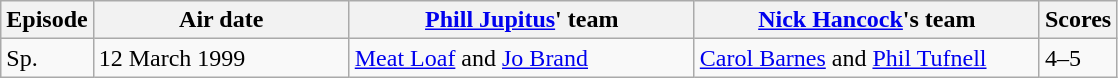<table class="wikitable" style="width:745px;">
<tr>
<th style="width:5%;">Episode</th>
<th style="width:23%;">Air date</th>
<th style="width:31%;"><a href='#'>Phill Jupitus</a>' team</th>
<th style="width:31%;"><a href='#'>Nick Hancock</a>'s team</th>
<th style="width:6%;">Scores</th>
</tr>
<tr>
<td>Sp.</td>
<td>12 March 1999</td>
<td><a href='#'>Meat Loaf</a> and <a href='#'>Jo Brand</a></td>
<td><a href='#'>Carol Barnes</a> and <a href='#'>Phil Tufnell</a></td>
<td>4–5</td>
</tr>
</table>
